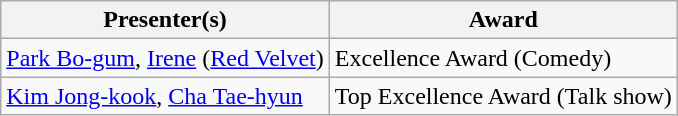<table class="wikitable">
<tr>
<th>Presenter(s)</th>
<th>Award</th>
</tr>
<tr>
<td><a href='#'>Park Bo-gum</a>, <a href='#'>Irene</a> (<a href='#'>Red Velvet</a>)</td>
<td>Excellence Award (Comedy)</td>
</tr>
<tr>
<td><a href='#'>Kim Jong-kook</a>, <a href='#'>Cha Tae-hyun</a></td>
<td>Top Excellence Award (Talk show)</td>
</tr>
</table>
